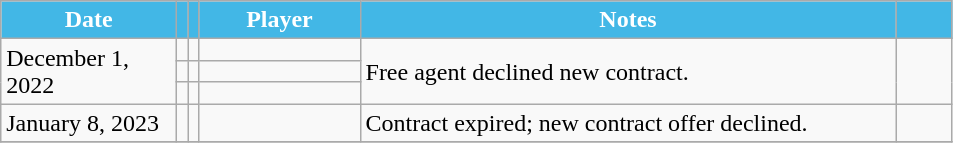<table class="wikitable sortable">
<tr>
<th style="background:#42b7e6; color:#fff; width:110px;" data-sort-type="date" scope="col">Date</th>
<th style="background:#42b7e6; color:#fff;" scope="col"></th>
<th style="background:#42b7e6; color:#fff;" scope="col"></th>
<th style="background:#42b7e6; color:#fff; width:100px;" scope="col">Player</th>
<th style="background:#42b7e6; color:#fff; width:350px;" scope="col">Notes</th>
<th style="background:#42b7e6; color:#fff; width:30px;" scope="col"></th>
</tr>
<tr>
<td rowspan=3>December 1, 2022</td>
<td></td>
<td></td>
<td></td>
<td rowspan=3>Free agent declined new contract.</td>
<td rowspan=3></td>
</tr>
<tr>
<td></td>
<td></td>
<td></td>
</tr>
<tr>
<td></td>
<td></td>
<td></td>
</tr>
<tr>
<td>January 8, 2023</td>
<td></td>
<td></td>
<td></td>
<td>Contract expired; new contract offer declined.</td>
<td></td>
</tr>
<tr>
</tr>
</table>
